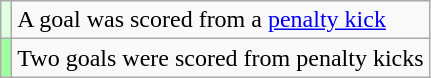<table class="wikitable">
<tr>
<td bgcolor="#e0ffe0"></td>
<td>A goal was scored from a <a href='#'>penalty kick</a></td>
</tr>
<tr>
<td bgcolor="#a0ffa0"></td>
<td>Two goals were scored from penalty kicks</td>
</tr>
</table>
